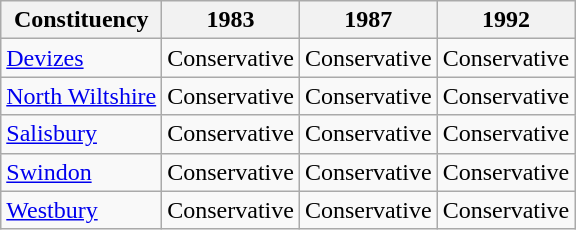<table class="wikitable">
<tr>
<th>Constituency</th>
<th>1983</th>
<th>1987</th>
<th>1992</th>
</tr>
<tr>
<td><a href='#'>Devizes</a></td>
<td bgcolor=>Conservative</td>
<td bgcolor=>Conservative</td>
<td bgcolor=>Conservative</td>
</tr>
<tr>
<td><a href='#'>North Wiltshire</a></td>
<td bgcolor=>Conservative</td>
<td bgcolor=>Conservative</td>
<td bgcolor=>Conservative</td>
</tr>
<tr>
<td><a href='#'>Salisbury</a></td>
<td bgcolor=>Conservative</td>
<td bgcolor=>Conservative</td>
<td bgcolor=>Conservative</td>
</tr>
<tr>
<td><a href='#'>Swindon</a></td>
<td bgcolor=>Conservative</td>
<td bgcolor=>Conservative</td>
<td bgcolor=>Conservative</td>
</tr>
<tr>
<td><a href='#'>Westbury</a></td>
<td bgcolor=>Conservative</td>
<td bgcolor=>Conservative</td>
<td bgcolor=>Conservative</td>
</tr>
</table>
